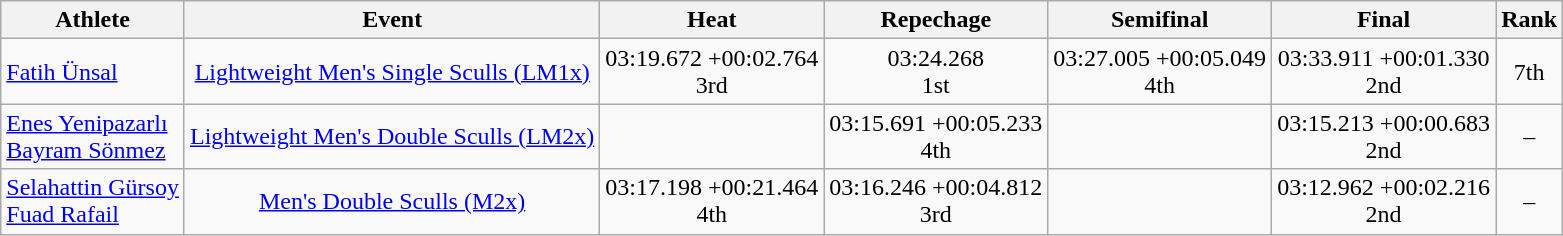<table class=wikitable>
<tr>
<th>Athlete</th>
<th>Event</th>
<th>Heat</th>
<th>Repechage</th>
<th>Semifinal</th>
<th>Final</th>
<th>Rank</th>
</tr>
<tr align=center>
<td align=left><a href='#'>Fatih Ünsal</a></td>
<td><a href='#'>Lightweight Men's Single Sculls (LM1x)</a></td>
<td>03:19.672 +00:02.764<br>3rd</td>
<td>03:24.268<br>1st</td>
<td>03:27.005 +00:05.049<br>4th</td>
<td>03:33.911 +00:01.330<br>2nd</td>
<td>7th</td>
</tr>
<tr align=center>
<td align=left><a href='#'>Enes Yenipazarlı</a> <br> <a href='#'>Bayram Sönmez</a></td>
<td><a href='#'>Lightweight Men's Double Sculls (LM2x)</a></td>
<td></td>
<td>03:15.691 +00:05.233<br>4th</td>
<td></td>
<td>03:15.213 +00:00.683<br>2nd</td>
<td>–</td>
</tr>
<tr align=center>
<td align=left><a href='#'>Selahattin Gürsoy</a> <br><a href='#'>Fuad Rafail</a></td>
<td><a href='#'>Men's Double Sculls (M2x)</a></td>
<td>03:17.198 +00:21.464<br>4th</td>
<td>03:16.246 +00:04.812<br>3rd</td>
<td></td>
<td>03:12.962 +00:02.216<br>2nd</td>
<td>–</td>
</tr>
</table>
